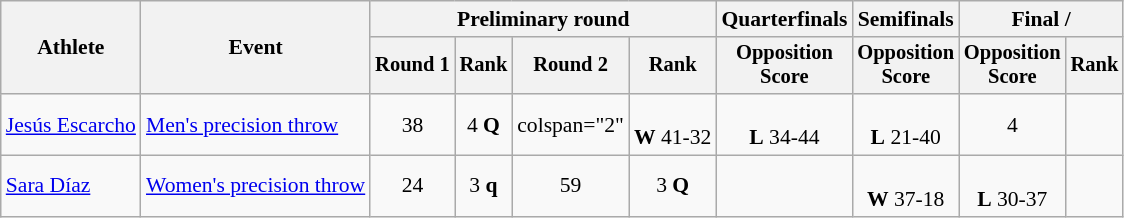<table class="wikitable" style="font-size:90%">
<tr>
<th rowspan="2">Athlete</th>
<th rowspan="2">Event</th>
<th colspan="4">Preliminary round</th>
<th>Quarterfinals</th>
<th>Semifinals</th>
<th colspan="2">Final / </th>
</tr>
<tr style="font-size:95%">
<th>Round 1</th>
<th>Rank</th>
<th>Round 2</th>
<th>Rank</th>
<th>Opposition<br>Score</th>
<th>Opposition<br>Score</th>
<th>Opposition<br>Score</th>
<th>Rank</th>
</tr>
<tr align="center">
<td align="left"><a href='#'>Jesús Escarcho</a></td>
<td align="left"><a href='#'>Men's precision throw</a></td>
<td>38</td>
<td>4 <strong>Q</strong></td>
<td>colspan="2" </td>
<td><br><strong>W</strong> 41-32</td>
<td><br><strong>L</strong> 34-44</td>
<td><br><strong>L</strong> 21-40</td>
<td>4</td>
</tr>
<tr align="center">
<td align="left"><a href='#'>Sara Díaz</a></td>
<td align="left"><a href='#'>Women's precision throw</a></td>
<td>24</td>
<td>3 <strong>q</strong></td>
<td>59</td>
<td>3 <strong>Q</strong></td>
<td></td>
<td><br><strong>W</strong> 37-18</td>
<td><br><strong>L</strong> 30-37</td>
<td></td>
</tr>
</table>
